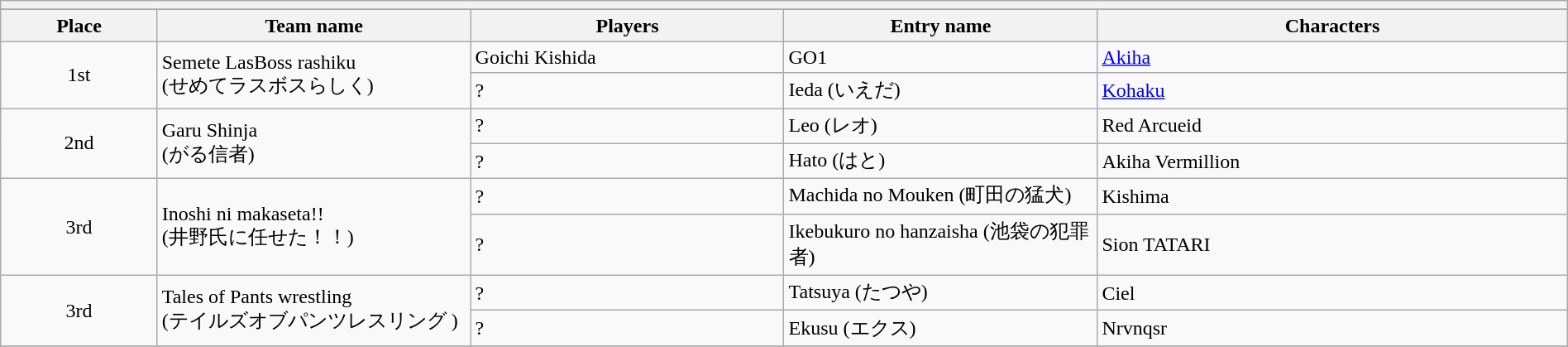<table class="wikitable" width=100%>
<tr>
<th colspan=5></th>
</tr>
<tr bgcolor="#dddddd">
</tr>
<tr>
<th width=10%>Place</th>
<th width=20%>Team name</th>
<th width=20%>Players</th>
<th width=20%>Entry name</th>
<th width=30%>Characters</th>
</tr>
<tr>
<td align=center rowspan="2">1st</td>
<td rowspan="2">Semete LasBoss rashiku<br>(せめてラスボスらしく)</td>
<td>Goichi Kishida</td>
<td>GO1</td>
<td><a href='#'>Akiha</a></td>
</tr>
<tr>
<td>?</td>
<td>Ieda (いえだ)</td>
<td><a href='#'>Kohaku</a></td>
</tr>
<tr>
<td align=center rowspan="2">2nd</td>
<td rowspan="2">Garu Shinja<br>(がる信者)</td>
<td>?</td>
<td>Leo (レオ)</td>
<td>Red Arcueid</td>
</tr>
<tr>
<td>?</td>
<td>Hato (はと)</td>
<td>Akiha Vermillion</td>
</tr>
<tr>
<td align=center rowspan="2">3rd</td>
<td rowspan="2">Inoshi ni makaseta!!<br>(井野氏に任せた！！)</td>
<td>?</td>
<td>Machida no Mouken (町田の猛犬)</td>
<td>Kishima</td>
</tr>
<tr>
<td>?</td>
<td>Ikebukuro no hanzaisha (池袋の犯罪者)</td>
<td>Sion TATARI</td>
</tr>
<tr>
<td align=center rowspan="2">3rd</td>
<td rowspan="2">Tales of Pants wrestling<br>(テイルズオブパンツレスリング )</td>
<td>?</td>
<td>Tatsuya (たつや)</td>
<td>Ciel</td>
</tr>
<tr>
<td>?</td>
<td>Ekusu (エクス)</td>
<td>Nrvnqsr</td>
</tr>
<tr>
</tr>
</table>
